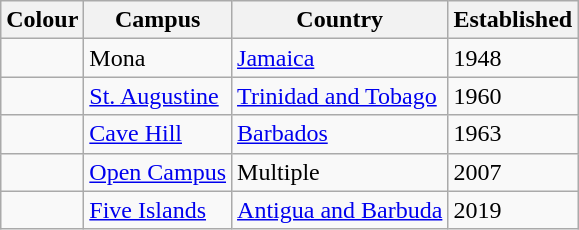<table class="wikitable">
<tr>
<th>Colour</th>
<th>Campus</th>
<th>Country</th>
<th>Established</th>
</tr>
<tr>
<td></td>
<td>Mona</td>
<td><a href='#'>Jamaica</a></td>
<td>1948</td>
</tr>
<tr>
<td></td>
<td><a href='#'>St. Augustine</a></td>
<td><a href='#'>Trinidad and Tobago</a></td>
<td>1960</td>
</tr>
<tr>
<td></td>
<td><a href='#'>Cave Hill</a></td>
<td><a href='#'>Barbados</a></td>
<td>1963</td>
</tr>
<tr>
<td></td>
<td><a href='#'>Open Campus</a></td>
<td>Multiple </td>
<td>2007</td>
</tr>
<tr>
<td></td>
<td><a href='#'>Five Islands</a></td>
<td><a href='#'>Antigua and Barbuda</a></td>
<td>2019</td>
</tr>
</table>
